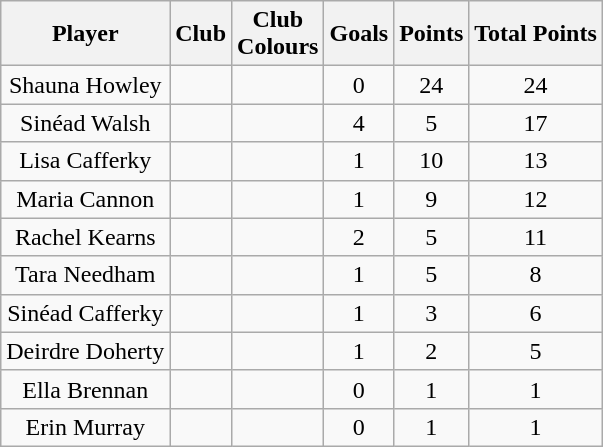<table class="wikitable mw-collapsible autocollapse sortable" style="font-size:16px; text-align:center">
<tr>
<th>Player</th>
<th>Club</th>
<th>Club<br>Colours</th>
<th>Goals</th>
<th>Points</th>
<th>Total Points</th>
</tr>
<tr>
<td>Shauna Howley</td>
<td></td>
<td></td>
<td>0</td>
<td>24</td>
<td>24</td>
</tr>
<tr>
<td>Sinéad Walsh</td>
<td></td>
<td></td>
<td>4</td>
<td>5</td>
<td>17</td>
</tr>
<tr>
<td>Lisa Cafferky</td>
<td></td>
<td></td>
<td>1</td>
<td>10</td>
<td>13</td>
</tr>
<tr>
<td>Maria Cannon</td>
<td></td>
<td></td>
<td>1</td>
<td>9</td>
<td>12</td>
</tr>
<tr>
<td>Rachel Kearns</td>
<td></td>
<td></td>
<td>2</td>
<td>5</td>
<td>11</td>
</tr>
<tr>
<td>Tara Needham</td>
<td></td>
<td></td>
<td>1</td>
<td>5</td>
<td>8</td>
</tr>
<tr>
<td>Sinéad Cafferky</td>
<td></td>
<td></td>
<td>1</td>
<td>3</td>
<td>6</td>
</tr>
<tr>
<td>Deirdre Doherty</td>
<td></td>
<td></td>
<td>1</td>
<td>2</td>
<td>5</td>
</tr>
<tr>
<td>Ella Brennan</td>
<td></td>
<td></td>
<td>0</td>
<td>1</td>
<td>1</td>
</tr>
<tr>
<td>Erin Murray</td>
<td></td>
<td></td>
<td>0</td>
<td>1</td>
<td>1</td>
</tr>
</table>
